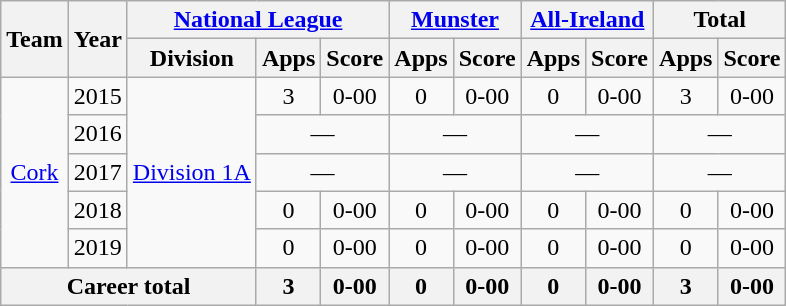<table class="wikitable" style="text-align:center">
<tr>
<th rowspan="2">Team</th>
<th rowspan="2">Year</th>
<th colspan="3"><a href='#'>National League</a></th>
<th colspan="2"><a href='#'>Munster</a></th>
<th colspan="2"><a href='#'>All-Ireland</a></th>
<th colspan="2">Total</th>
</tr>
<tr>
<th>Division</th>
<th>Apps</th>
<th>Score</th>
<th>Apps</th>
<th>Score</th>
<th>Apps</th>
<th>Score</th>
<th>Apps</th>
<th>Score</th>
</tr>
<tr>
<td rowspan="5"><a href='#'>Cork</a></td>
<td>2015</td>
<td rowspan="5"><a href='#'>Division 1A</a></td>
<td>3</td>
<td>0-00</td>
<td>0</td>
<td>0-00</td>
<td>0</td>
<td>0-00</td>
<td>3</td>
<td>0-00</td>
</tr>
<tr>
<td>2016</td>
<td colspan=2>—</td>
<td colspan=2>—</td>
<td colspan=2>—</td>
<td colspan=2>—</td>
</tr>
<tr>
<td>2017</td>
<td colspan=2>—</td>
<td colspan=2>—</td>
<td colspan=2>—</td>
<td colspan=2>—</td>
</tr>
<tr>
<td>2018</td>
<td>0</td>
<td>0-00</td>
<td>0</td>
<td>0-00</td>
<td>0</td>
<td>0-00</td>
<td>0</td>
<td>0-00</td>
</tr>
<tr>
<td>2019</td>
<td>0</td>
<td>0-00</td>
<td>0</td>
<td>0-00</td>
<td>0</td>
<td>0-00</td>
<td>0</td>
<td>0-00</td>
</tr>
<tr>
<th colspan="3">Career total</th>
<th>3</th>
<th>0-00</th>
<th>0</th>
<th>0-00</th>
<th>0</th>
<th>0-00</th>
<th>3</th>
<th>0-00</th>
</tr>
</table>
